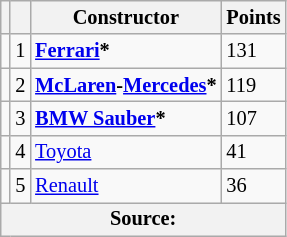<table class="wikitable" style="font-size: 85%;">
<tr>
<th></th>
<th></th>
<th>Constructor</th>
<th>Points</th>
</tr>
<tr>
<td></td>
<td align="center">1</td>
<td> <strong><a href='#'>Ferrari</a>*</strong></td>
<td>131</td>
</tr>
<tr>
<td></td>
<td align="center">2</td>
<td> <strong><a href='#'>McLaren</a>-<a href='#'>Mercedes</a>*</strong></td>
<td>119</td>
</tr>
<tr>
<td></td>
<td align="center">3</td>
<td> <strong><a href='#'>BMW Sauber</a>*</strong></td>
<td>107</td>
</tr>
<tr>
<td></td>
<td align="center">4</td>
<td> <a href='#'>Toyota</a></td>
<td>41</td>
</tr>
<tr>
<td></td>
<td align="center">5</td>
<td> <a href='#'>Renault</a></td>
<td>36</td>
</tr>
<tr>
<th colspan=4>Source:</th>
</tr>
</table>
